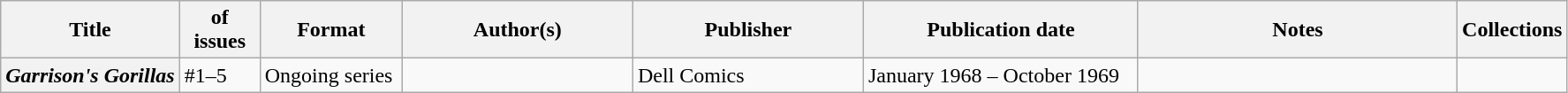<table class="wikitable">
<tr>
<th>Title</th>
<th style="width:40pt"> of issues</th>
<th style="width:75pt">Format</th>
<th style="width:125pt">Author(s)</th>
<th style="width:125pt">Publisher</th>
<th style="width:150pt">Publication date</th>
<th style="width:175pt">Notes</th>
<th>Collections</th>
</tr>
<tr>
<th><em>Garrison's Gorillas</em></th>
<td>#1–5</td>
<td>Ongoing series</td>
<td></td>
<td>Dell Comics</td>
<td>January 1968 – October 1969</td>
<td></td>
<td></td>
</tr>
</table>
